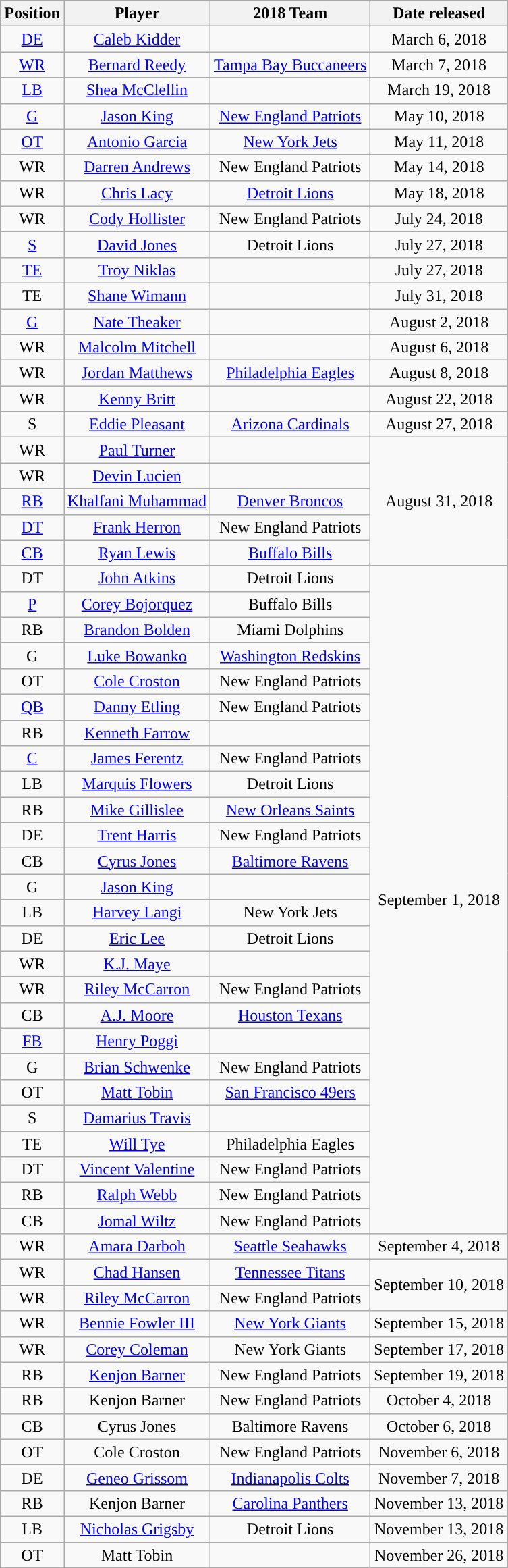<table class="wikitable" style="text-align:center">
<tr>
<th>Position</th>
<th>Player</th>
<th>2018 Team</th>
<th>Date released</th>
</tr>
<tr>
<td><a href='#'>DE</a></td>
<td><a href='#'>Caleb Kidder</a></td>
<td></td>
<td>March 6, 2018</td>
</tr>
<tr>
<td><a href='#'>WR</a></td>
<td><a href='#'>Bernard Reedy</a></td>
<td><a href='#'>Tampa Bay Buccaneers</a></td>
<td>March 7, 2018</td>
</tr>
<tr>
<td><a href='#'>LB</a></td>
<td><a href='#'>Shea McClellin</a></td>
<td></td>
<td>March 19, 2018</td>
</tr>
<tr>
<td><a href='#'>G</a></td>
<td><a href='#'>Jason King</a></td>
<td><a href='#'>New England Patriots</a></td>
<td>May 10, 2018</td>
</tr>
<tr>
<td><a href='#'>OT</a></td>
<td><a href='#'>Antonio Garcia</a></td>
<td><a href='#'>New York Jets</a></td>
<td>May 11, 2018</td>
</tr>
<tr>
<td>WR</td>
<td><a href='#'>Darren Andrews</a></td>
<td>New England Patriots</td>
<td>May 14, 2018</td>
</tr>
<tr>
<td>WR</td>
<td><a href='#'>Chris Lacy</a></td>
<td><a href='#'>Detroit Lions</a></td>
<td>May 18, 2018</td>
</tr>
<tr>
<td>WR</td>
<td><a href='#'>Cody Hollister</a></td>
<td>New England Patriots</td>
<td>July 24, 2018</td>
</tr>
<tr>
<td><a href='#'>S</a></td>
<td><a href='#'>David Jones</a></td>
<td>Detroit Lions</td>
<td>July 27, 2018</td>
</tr>
<tr>
<td><a href='#'>TE</a></td>
<td><a href='#'>Troy Niklas</a></td>
<td></td>
<td>July 27, 2018</td>
</tr>
<tr>
<td>TE</td>
<td><a href='#'>Shane Wimann</a></td>
<td></td>
<td>July 31, 2018</td>
</tr>
<tr>
<td><a href='#'>G</a></td>
<td><a href='#'>Nate Theaker</a></td>
<td></td>
<td>August 2, 2018</td>
</tr>
<tr>
<td>WR</td>
<td><a href='#'>Malcolm Mitchell</a></td>
<td></td>
<td>August 6, 2018</td>
</tr>
<tr>
<td>WR</td>
<td><a href='#'>Jordan Matthews</a></td>
<td><a href='#'>Philadelphia Eagles</a></td>
<td>August 8, 2018</td>
</tr>
<tr>
<td>WR</td>
<td><a href='#'>Kenny Britt</a></td>
<td></td>
<td>August 22, 2018</td>
</tr>
<tr>
<td>S</td>
<td><a href='#'>Eddie Pleasant</a></td>
<td><a href='#'>Arizona Cardinals</a></td>
<td>August 27, 2018</td>
</tr>
<tr>
<td>WR</td>
<td><a href='#'>Paul Turner</a></td>
<td></td>
<td rowspan="5">August 31, 2018</td>
</tr>
<tr>
<td>WR</td>
<td><a href='#'>Devin Lucien</a></td>
<td></td>
</tr>
<tr>
<td><a href='#'>RB</a></td>
<td><a href='#'>Khalfani Muhammad</a></td>
<td><a href='#'>Denver Broncos</a></td>
</tr>
<tr>
<td><a href='#'>DT</a></td>
<td><a href='#'>Frank Herron</a></td>
<td>New England Patriots</td>
</tr>
<tr>
<td><a href='#'>CB</a></td>
<td><a href='#'>Ryan Lewis</a></td>
<td><a href='#'>Buffalo Bills</a></td>
</tr>
<tr>
<td>DT</td>
<td><a href='#'>John Atkins</a></td>
<td>Detroit Lions</td>
<td rowspan="26">September 1, 2018</td>
</tr>
<tr>
<td><a href='#'>P</a></td>
<td><a href='#'>Corey Bojorquez</a></td>
<td>Buffalo Bills</td>
</tr>
<tr>
<td>RB</td>
<td><a href='#'>Brandon Bolden</a></td>
<td>Miami Dolphins</td>
</tr>
<tr>
<td>G</td>
<td><a href='#'>Luke Bowanko</a></td>
<td><a href='#'>Washington Redskins</a></td>
</tr>
<tr>
<td>OT</td>
<td><a href='#'>Cole Croston</a></td>
<td>New England Patriots</td>
</tr>
<tr>
<td><a href='#'>QB</a></td>
<td><a href='#'>Danny Etling</a></td>
<td>New England Patriots</td>
</tr>
<tr>
<td>RB</td>
<td><a href='#'>Kenneth Farrow</a></td>
<td></td>
</tr>
<tr>
<td><a href='#'>C</a></td>
<td><a href='#'>James Ferentz</a></td>
<td>New England Patriots</td>
</tr>
<tr>
<td>LB</td>
<td><a href='#'>Marquis Flowers</a></td>
<td>Detroit Lions</td>
</tr>
<tr>
<td>RB</td>
<td><a href='#'>Mike Gillislee</a></td>
<td><a href='#'>New Orleans Saints</a></td>
</tr>
<tr>
<td>DE</td>
<td><a href='#'>Trent Harris</a></td>
<td>New England Patriots</td>
</tr>
<tr>
<td>CB</td>
<td><a href='#'>Cyrus Jones</a></td>
<td><a href='#'>Baltimore Ravens</a></td>
</tr>
<tr>
<td>G</td>
<td><a href='#'>Jason King</a></td>
<td></td>
</tr>
<tr>
<td>LB</td>
<td><a href='#'>Harvey Langi</a></td>
<td>New York Jets</td>
</tr>
<tr>
<td>DE</td>
<td><a href='#'>Eric Lee</a></td>
<td>Detroit Lions</td>
</tr>
<tr>
<td>WR</td>
<td><a href='#'>K.J. Maye</a></td>
<td></td>
</tr>
<tr>
<td>WR</td>
<td><a href='#'>Riley McCarron</a></td>
<td>New England Patriots</td>
</tr>
<tr>
<td>CB</td>
<td><a href='#'>A.J. Moore</a></td>
<td><a href='#'>Houston Texans</a></td>
</tr>
<tr>
<td><a href='#'>FB</a></td>
<td><a href='#'>Henry Poggi</a></td>
<td></td>
</tr>
<tr>
<td>G</td>
<td><a href='#'>Brian Schwenke</a></td>
<td>New England Patriots</td>
</tr>
<tr>
<td>OT</td>
<td><a href='#'>Matt Tobin</a></td>
<td><a href='#'>San Francisco 49ers</a></td>
</tr>
<tr>
<td>S</td>
<td><a href='#'>Damarius Travis</a></td>
<td></td>
</tr>
<tr>
<td>TE</td>
<td><a href='#'>Will Tye</a></td>
<td>Philadelphia Eagles</td>
</tr>
<tr>
<td>DT</td>
<td><a href='#'>Vincent Valentine</a></td>
<td>New England Patriots</td>
</tr>
<tr>
<td>RB</td>
<td><a href='#'>Ralph Webb</a></td>
<td>New England Patriots</td>
</tr>
<tr>
<td>CB</td>
<td><a href='#'>Jomal Wiltz</a></td>
<td>New England Patriots</td>
</tr>
<tr>
<td>WR</td>
<td><a href='#'>Amara Darboh</a></td>
<td><a href='#'>Seattle Seahawks</a></td>
<td>September 4, 2018</td>
</tr>
<tr>
<td>WR</td>
<td><a href='#'>Chad Hansen</a></td>
<td><a href='#'>Tennessee Titans</a></td>
<td rowspan="2">September 10, 2018</td>
</tr>
<tr>
<td>WR</td>
<td><a href='#'>Riley McCarron</a></td>
<td>New England Patriots</td>
</tr>
<tr>
<td>WR</td>
<td><a href='#'>Bennie Fowler III</a></td>
<td><a href='#'>New York Giants</a></td>
<td>September 15, 2018</td>
</tr>
<tr>
<td>WR</td>
<td><a href='#'>Corey Coleman</a></td>
<td>New York Giants</td>
<td>September 17, 2018</td>
</tr>
<tr>
<td>RB</td>
<td><a href='#'>Kenjon Barner</a></td>
<td>New England Patriots</td>
<td>September 19, 2018</td>
</tr>
<tr>
<td>RB</td>
<td>Kenjon Barner</td>
<td>New England Patriots</td>
<td>October 4, 2018</td>
</tr>
<tr>
<td>CB</td>
<td>Cyrus Jones</td>
<td>Baltimore Ravens</td>
<td>October 6, 2018</td>
</tr>
<tr>
<td>OT</td>
<td>Cole Croston</td>
<td>New England Patriots</td>
<td>November 6, 2018</td>
</tr>
<tr>
<td>DE</td>
<td><a href='#'>Geneo Grissom</a></td>
<td><a href='#'>Indianapolis Colts</a></td>
<td>November 7, 2018</td>
</tr>
<tr>
<td>RB</td>
<td>Kenjon Barner</td>
<td><a href='#'>Carolina Panthers</a></td>
<td>November 13, 2018</td>
</tr>
<tr>
<td>LB</td>
<td><a href='#'>Nicholas Grigsby</a></td>
<td>Detroit Lions</td>
<td>November 13, 2018</td>
</tr>
<tr>
<td>OT</td>
<td>Matt Tobin</td>
<td></td>
<td>November 26, 2018</td>
</tr>
</table>
